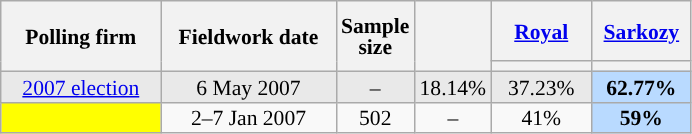<table class="wikitable sortable" style="text-align:center;font-size:90%;line-height:14px;">
<tr style="height:40px;">
<th style="width:100px;" rowspan="2">Polling firm</th>
<th style="width:110px;" rowspan="2">Fieldwork date</th>
<th style="width:35px;" rowspan="2">Sample<br>size</th>
<th style="width:30px;" rowspan="2"></th>
<th class="unsortable" style="width:60px;"><a href='#'>Royal</a><br></th>
<th class="unsortable" style="width:60px;"><a href='#'>Sarkozy</a><br></th>
</tr>
<tr>
<th style="background:"></th>
<th style="background:"></th>
</tr>
<tr style="background:#E9E9E9;">
<td><a href='#'>2007 election</a></td>
<td data-sort-value="2007-05-06">6 May 2007</td>
<td>–</td>
<td>18.14%</td>
<td>37.23%</td>
<td style="background:#B9DAFF;"><strong>62.77%</strong></td>
</tr>
<tr>
<td style="background:yellow;"></td>
<td data-sort-value="2007-01-07">2–7 Jan 2007</td>
<td>502</td>
<td>–</td>
<td>41%</td>
<td style="background:#B9DAFF;"><strong>59%</strong></td>
</tr>
</table>
